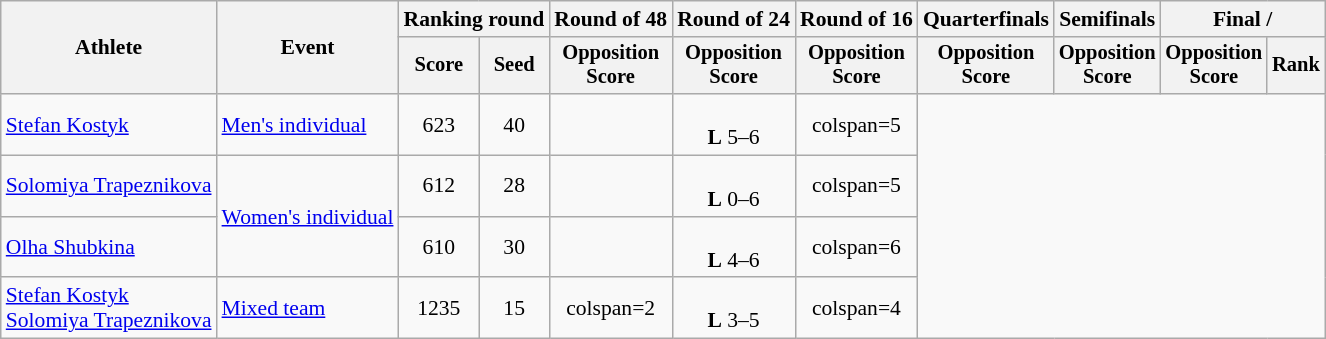<table class="wikitable" style="font-size:90%; text-align:center">
<tr>
<th rowspan=2>Athlete</th>
<th rowspan=2>Event</th>
<th colspan="2">Ranking round</th>
<th>Round of 48</th>
<th>Round of 24</th>
<th>Round of 16</th>
<th>Quarterfinals</th>
<th>Semifinals</th>
<th colspan="2">Final / </th>
</tr>
<tr style="font-size:95%">
<th>Score</th>
<th>Seed</th>
<th>Opposition<br>Score</th>
<th>Opposition<br>Score</th>
<th>Opposition<br>Score</th>
<th>Opposition<br>Score</th>
<th>Opposition<br>Score</th>
<th>Opposition<br>Score</th>
<th>Rank</th>
</tr>
<tr align=center>
<td align=left><a href='#'>Stefan Kostyk</a></td>
<td align=left><a href='#'>Men's individual</a></td>
<td>623</td>
<td>40</td>
<td></td>
<td><br><strong>L</strong> 5–6</td>
<td>colspan=5 </td>
</tr>
<tr align=center>
<td align=left><a href='#'>Solomiya Trapeznikova</a></td>
<td align=left rowspan=2><a href='#'>Women's individual</a></td>
<td>612</td>
<td>28</td>
<td></td>
<td><br><strong>L</strong> 0–6</td>
<td>colspan=5 </td>
</tr>
<tr align=center>
<td align=left><a href='#'>Olha Shubkina</a></td>
<td>610</td>
<td>30</td>
<td></td>
<td><br><strong>L</strong> 4–6</td>
<td>colspan=6 </td>
</tr>
<tr align=center>
<td align="left"><a href='#'>Stefan Kostyk</a><br><a href='#'>Solomiya Trapeznikova</a></td>
<td align="left"><a href='#'>Mixed team</a></td>
<td>1235</td>
<td>15</td>
<td>colspan=2 </td>
<td><br><strong>L</strong> 3–5</td>
<td>colspan=4 </td>
</tr>
</table>
